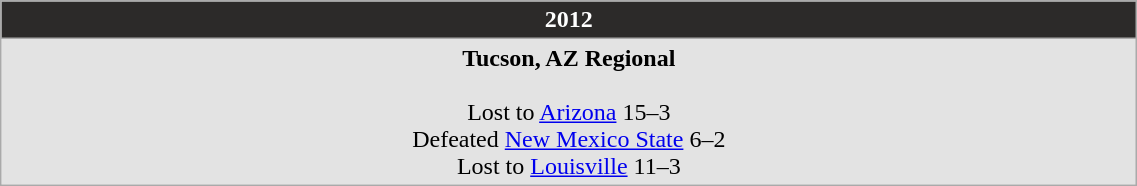<table Class="wikitable" width="60%">
<tr>
<th style="background:#2C2A29; color:white;">2012</th>
</tr>
<tr style="background: #e3e3e3;">
<td align="center"><strong>Tucson, AZ Regional</strong><br><br>Lost to <a href='#'>Arizona</a> 15–3<br>
Defeated <a href='#'>New Mexico State</a> 6–2<br>
Lost to <a href='#'>Louisville</a> 11–3</td>
</tr>
</table>
